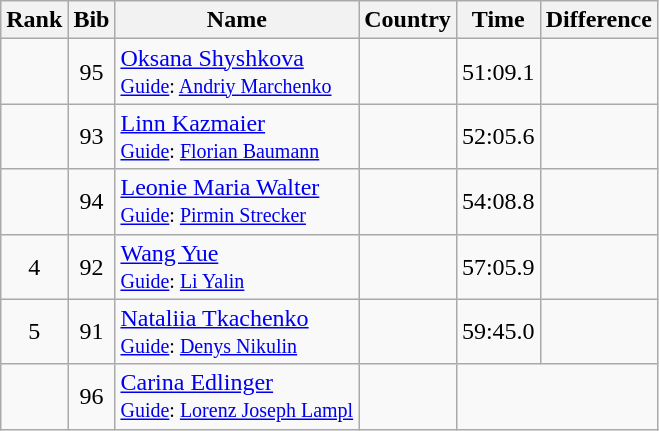<table class="wikitable sortable" style="text-align:center">
<tr>
<th>Rank</th>
<th>Bib</th>
<th>Name</th>
<th>Country</th>
<th>Time</th>
<th>Difference</th>
</tr>
<tr>
<td></td>
<td>95</td>
<td align="left"><a href='#'>Oksana Shyshkova</a><br><small><a href='#'>Guide</a>: <a href='#'>Andriy Marchenko</a></small></td>
<td align="left"></td>
<td>51:09.1</td>
<td></td>
</tr>
<tr>
<td></td>
<td>93</td>
<td align="left"><a href='#'>Linn Kazmaier</a><br><small><a href='#'>Guide</a>: <a href='#'>Florian Baumann</a></small></td>
<td align="left"></td>
<td>52:05.6</td>
<td></td>
</tr>
<tr>
<td></td>
<td>94</td>
<td align="left"><a href='#'>Leonie Maria Walter</a><br><small><a href='#'>Guide</a>: <a href='#'>Pirmin Strecker</a></small></td>
<td align="left"></td>
<td>54:08.8</td>
<td></td>
</tr>
<tr>
<td>4</td>
<td>92</td>
<td align="left"><a href='#'>Wang Yue</a><br><small><a href='#'>Guide</a>: <a href='#'>Li Yalin</a></small></td>
<td align="left"></td>
<td>57:05.9</td>
<td></td>
</tr>
<tr>
<td>5</td>
<td>91</td>
<td align="left"><a href='#'>Nataliia Tkachenko</a><br><small><a href='#'>Guide</a>: <a href='#'>Denys Nikulin</a></small></td>
<td align="left"></td>
<td>59:45.0</td>
<td></td>
</tr>
<tr>
<td></td>
<td>96</td>
<td align="left"><a href='#'>Carina Edlinger</a><br><small><a href='#'>Guide</a>: <a href='#'>Lorenz Joseph Lampl</a></small></td>
<td align="left"></td>
<td colspan=2></td>
</tr>
</table>
